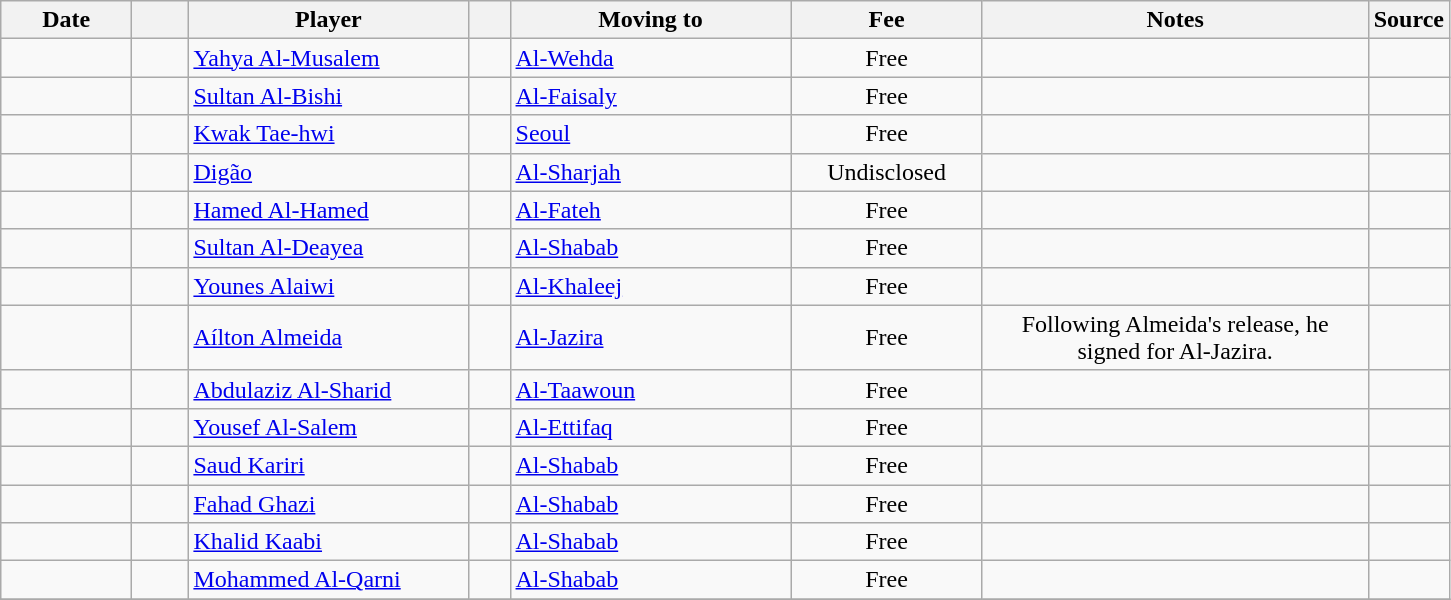<table class="wikitable sortable">
<tr>
<th style="width:80px;">Date</th>
<th style="width:30px;"></th>
<th style="width:180px;">Player</th>
<th style="width:20px;"></th>
<th style="width:180px;">Moving to</th>
<th style="width:120px;" class="unsortable">Fee</th>
<th style="width:250px;" class="unsortable">Notes</th>
<th style="width:20px;">Source</th>
</tr>
<tr>
<td></td>
<td align=center></td>
<td> <a href='#'>Yahya Al-Musalem</a></td>
<td align=center></td>
<td> <a href='#'>Al-Wehda</a></td>
<td align=center>Free</td>
<td align=center></td>
<td></td>
</tr>
<tr>
<td></td>
<td align=center></td>
<td> <a href='#'>Sultan Al-Bishi</a></td>
<td align=center></td>
<td> <a href='#'>Al-Faisaly</a></td>
<td align=center>Free</td>
<td align=center></td>
<td></td>
</tr>
<tr>
<td></td>
<td align=center></td>
<td> <a href='#'>Kwak Tae-hwi</a></td>
<td align=center></td>
<td> <a href='#'>Seoul</a></td>
<td align=center>Free</td>
<td align=center></td>
<td></td>
</tr>
<tr>
<td></td>
<td align=center></td>
<td> <a href='#'>Digão</a></td>
<td align=center></td>
<td> <a href='#'>Al-Sharjah</a></td>
<td align=center>Undisclosed</td>
<td align=center></td>
<td></td>
</tr>
<tr>
<td></td>
<td align=center></td>
<td> <a href='#'>Hamed Al-Hamed</a></td>
<td align=center></td>
<td> <a href='#'>Al-Fateh</a></td>
<td align=center>Free</td>
<td align=center></td>
<td></td>
</tr>
<tr>
<td></td>
<td align=center></td>
<td> <a href='#'>Sultan Al-Deayea</a></td>
<td align=center></td>
<td> <a href='#'>Al-Shabab</a></td>
<td align=center>Free</td>
<td align=center></td>
<td></td>
</tr>
<tr>
<td></td>
<td align=center></td>
<td> <a href='#'>Younes Alaiwi</a></td>
<td align=center></td>
<td> <a href='#'>Al-Khaleej</a></td>
<td align=center>Free</td>
<td align=center></td>
<td></td>
</tr>
<tr>
<td></td>
<td align=center></td>
<td> <a href='#'>Aílton Almeida</a></td>
<td align=center></td>
<td> <a href='#'>Al-Jazira</a></td>
<td align=center>Free</td>
<td align=center>Following Almeida's release, he signed for Al-Jazira.</td>
<td></td>
</tr>
<tr>
<td></td>
<td align=center></td>
<td> <a href='#'>Abdulaziz Al-Sharid</a></td>
<td align=center></td>
<td> <a href='#'>Al-Taawoun</a></td>
<td align=center>Free</td>
<td align=center></td>
<td></td>
</tr>
<tr>
<td></td>
<td align=center></td>
<td> <a href='#'>Yousef Al-Salem</a></td>
<td align=center></td>
<td> <a href='#'>Al-Ettifaq</a></td>
<td align=center>Free</td>
<td align=center></td>
<td></td>
</tr>
<tr>
<td></td>
<td align=center></td>
<td> <a href='#'>Saud Kariri</a></td>
<td align=center></td>
<td> <a href='#'>Al-Shabab</a></td>
<td align=center>Free</td>
<td align=center></td>
<td></td>
</tr>
<tr>
<td></td>
<td align=center></td>
<td> <a href='#'>Fahad Ghazi</a></td>
<td align=center></td>
<td> <a href='#'>Al-Shabab</a></td>
<td align=center>Free</td>
<td align=center></td>
<td></td>
</tr>
<tr>
<td></td>
<td align=center></td>
<td> <a href='#'>Khalid Kaabi</a></td>
<td align=center></td>
<td> <a href='#'>Al-Shabab</a></td>
<td align=center>Free</td>
<td align=center></td>
<td></td>
</tr>
<tr>
<td></td>
<td align=center></td>
<td> <a href='#'>Mohammed Al-Qarni</a></td>
<td align=center></td>
<td> <a href='#'>Al-Shabab</a></td>
<td align=center>Free</td>
<td align=center></td>
<td></td>
</tr>
<tr>
</tr>
</table>
